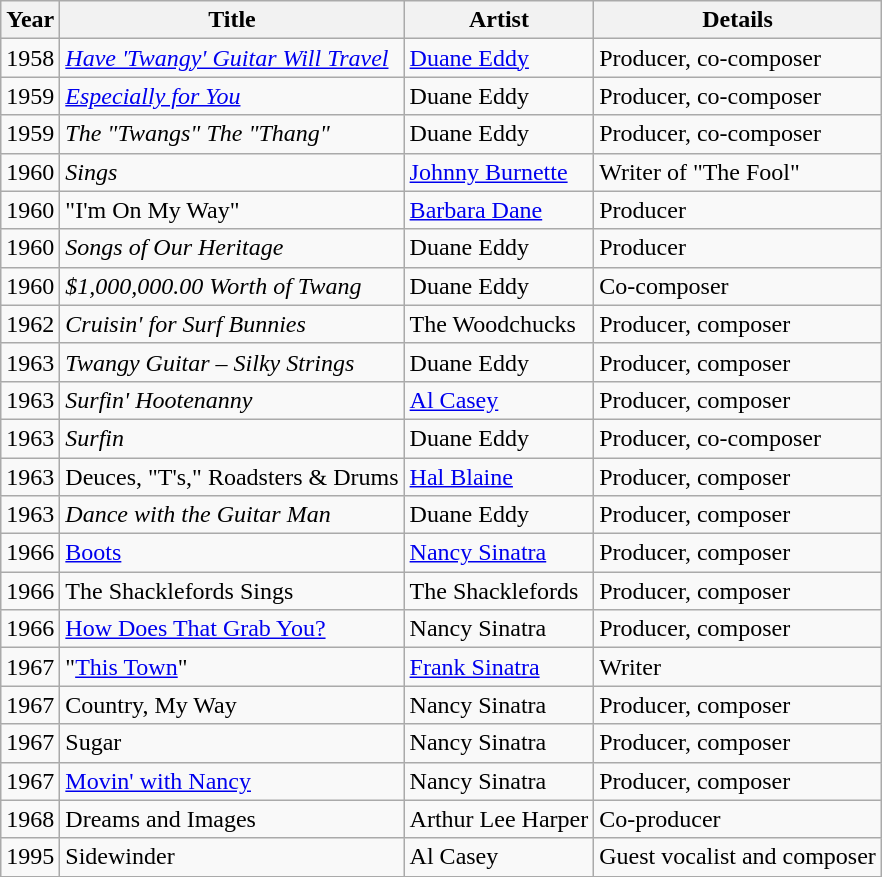<table class="wikitable">
<tr>
<th style="width:1em;">Year</th>
<th>Title</th>
<th>Artist</th>
<th>Details</th>
</tr>
<tr>
<td>1958</td>
<td><em><a href='#'>Have 'Twangy' Guitar Will Travel</a></em></td>
<td><a href='#'>Duane Eddy</a></td>
<td>Producer, co-composer</td>
</tr>
<tr>
<td>1959</td>
<td><em><a href='#'>Especially for You</a></em></td>
<td>Duane Eddy</td>
<td>Producer, co-composer</td>
</tr>
<tr>
<td>1959</td>
<td><em>The "Twangs" The "Thang"</em></td>
<td>Duane Eddy</td>
<td>Producer, co-composer</td>
</tr>
<tr>
<td>1960</td>
<td><em>Sings</em></td>
<td><a href='#'>Johnny Burnette</a></td>
<td>Writer of "The Fool"</td>
</tr>
<tr>
<td>1960</td>
<td>"I'm On My Way"</td>
<td><a href='#'>Barbara Dane</a></td>
<td>Producer</td>
</tr>
<tr>
<td>1960</td>
<td><em>Songs of Our Heritage</em></td>
<td>Duane Eddy</td>
<td>Producer</td>
</tr>
<tr>
<td>1960</td>
<td><em>$1,000,000.00 Worth of Twang</em></td>
<td>Duane Eddy</td>
<td>Co-composer</td>
</tr>
<tr>
<td>1962</td>
<td><em>Cruisin' for Surf Bunnies</em></td>
<td>The Woodchucks</td>
<td>Producer, composer</td>
</tr>
<tr>
<td>1963</td>
<td><em>Twangy Guitar – Silky Strings</em></td>
<td>Duane Eddy</td>
<td>Producer, composer</td>
</tr>
<tr>
<td>1963</td>
<td><em>Surfin' Hootenanny</em></td>
<td><a href='#'>Al Casey</a></td>
<td>Producer, composer</td>
</tr>
<tr>
<td>1963</td>
<td><em>Surfin<strong></td>
<td>Duane Eddy</td>
<td>Producer, co-composer</td>
</tr>
<tr>
<td>1963</td>
<td></em>Deuces, "T's," Roadsters & Drums</strong></td>
<td><a href='#'>Hal Blaine</a></td>
<td>Producer, composer</td>
</tr>
<tr>
<td>1963</td>
<td><em>Dance with the Guitar Man<strong></td>
<td>Duane Eddy</td>
<td>Producer, composer</td>
</tr>
<tr>
<td>1966</td>
<td></em><a href='#'>Boots</a><em></td>
<td><a href='#'>Nancy Sinatra</a></td>
<td>Producer, composer</td>
</tr>
<tr>
<td>1966</td>
<td></em>The Shacklefords Sings<em></td>
<td>The Shacklefords</td>
<td>Producer, composer</td>
</tr>
<tr>
<td>1966</td>
<td></em><a href='#'>How Does That Grab You?</a><em></td>
<td>Nancy Sinatra</td>
<td>Producer, composer</td>
</tr>
<tr>
<td>1967</td>
<td>"<a href='#'>This Town</a>"</td>
<td><a href='#'>Frank Sinatra</a></td>
<td>Writer</td>
</tr>
<tr>
<td>1967</td>
<td></em>Country, My Way<em></td>
<td>Nancy Sinatra</td>
<td>Producer, composer</td>
</tr>
<tr>
<td>1967</td>
<td></em>Sugar<em></td>
<td>Nancy Sinatra</td>
<td>Producer, composer</td>
</tr>
<tr>
<td>1967</td>
<td></em><a href='#'>Movin' with Nancy</a><em></td>
<td>Nancy Sinatra</td>
<td>Producer, composer</td>
</tr>
<tr>
<td>1968</td>
<td></em>Dreams and Images<em></td>
<td>Arthur Lee Harper</td>
<td>Co-producer</td>
</tr>
<tr>
<td>1995</td>
<td></em>Sidewinder<em></td>
<td>Al Casey</td>
<td>Guest vocalist and composer</td>
</tr>
<tr>
</tr>
</table>
